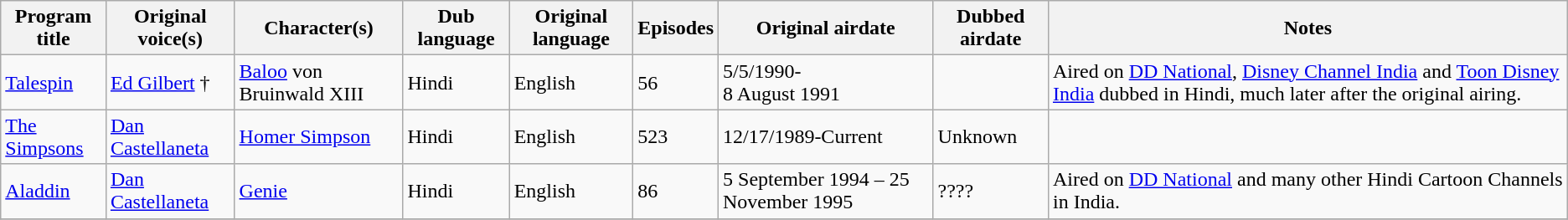<table class="wikitable">
<tr>
<th>Program title</th>
<th>Original voice(s)</th>
<th>Character(s)</th>
<th>Dub language</th>
<th>Original language</th>
<th>Episodes</th>
<th>Original airdate</th>
<th>Dubbed airdate</th>
<th>Notes</th>
</tr>
<tr>
<td><a href='#'>Talespin</a></td>
<td><a href='#'>Ed Gilbert</a> † </td>
<td><a href='#'>Baloo</a> von Bruinwald XIII</td>
<td>Hindi</td>
<td>English</td>
<td>56</td>
<td>5/5/1990-<br>8 August 1991</td>
<td></td>
<td>Aired on <a href='#'>DD National</a>, <a href='#'>Disney Channel India</a> and <a href='#'>Toon Disney India</a> dubbed in Hindi, much later after the original airing.</td>
</tr>
<tr>
<td><a href='#'>The Simpsons</a></td>
<td><a href='#'>Dan Castellaneta</a></td>
<td><a href='#'>Homer Simpson</a></td>
<td>Hindi</td>
<td>English</td>
<td>523</td>
<td>12/17/1989-Current</td>
<td>Unknown</td>
<td></td>
</tr>
<tr>
<td><a href='#'>Aladdin</a></td>
<td><a href='#'>Dan Castellaneta</a></td>
<td><a href='#'>Genie</a></td>
<td>Hindi</td>
<td>English</td>
<td>86</td>
<td>5 September 1994 – 25 November 1995</td>
<td>????</td>
<td>Aired on <a href='#'>DD National</a> and many other Hindi Cartoon Channels in India.</td>
</tr>
<tr>
</tr>
</table>
